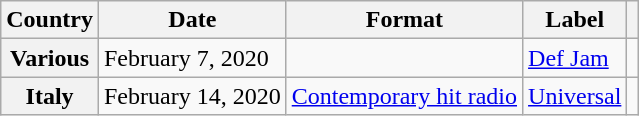<table class="wikitable plainrowheaders" border="1">
<tr>
<th scope="col">Country</th>
<th scope="col">Date</th>
<th scope="col">Format</th>
<th scope="col">Label</th>
<th scope="col"></th>
</tr>
<tr>
<th scope="row">Various</th>
<td>February 7, 2020</td>
<td></td>
<td><a href='#'>Def Jam</a></td>
<td align="center"></td>
</tr>
<tr>
<th scope="row">Italy</th>
<td>February 14, 2020</td>
<td><a href='#'>Contemporary hit radio</a></td>
<td><a href='#'>Universal</a></td>
<td align="center"></td>
</tr>
</table>
